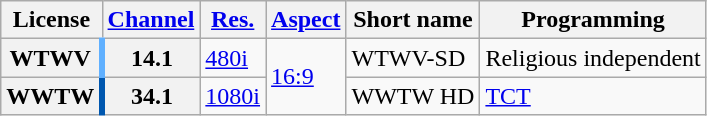<table class="wikitable">
<tr>
<th>License</th>
<th><a href='#'>Channel</a></th>
<th><a href='#'>Res.</a></th>
<th><a href='#'>Aspect</a></th>
<th>Short name</th>
<th>Programming</th>
</tr>
<tr>
<th rowspan = "row" style="border-right: 4px solid #60B0FF;">WTWV</th>
<th scope = "row">14.1</th>
<td><a href='#'>480i</a></td>
<td rowspan=2><a href='#'>16:9</a></td>
<td>WTWV-SD</td>
<td>Religious independent</td>
</tr>
<tr>
<th rowspan = "row" scope = "row" style="border-right: 4px solid #0057AF;">WWTW</th>
<th scope= "row">34.1</th>
<td><a href='#'>1080i</a></td>
<td>WWTW HD</td>
<td><a href='#'>TCT</a></td>
</tr>
</table>
